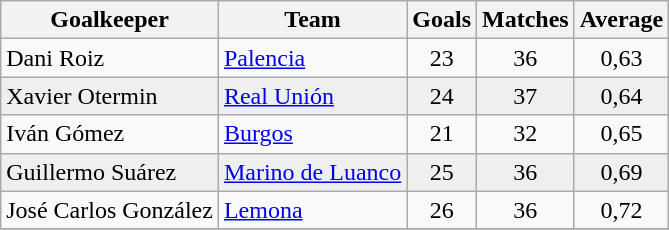<table class="wikitable sortable">
<tr>
<th>Goalkeeper</th>
<th>Team</th>
<th>Goals</th>
<th>Matches</th>
<th>Average</th>
</tr>
<tr>
<td> Dani Roiz</td>
<td><a href='#'>Palencia</a></td>
<td align=center>23</td>
<td align=center>36</td>
<td align=center>0,63</td>
</tr>
<tr bgcolor="#EFEFEF">
<td> Xavier Otermin</td>
<td><a href='#'>Real Unión</a></td>
<td align=center>24</td>
<td align=center>37</td>
<td align=center>0,64</td>
</tr>
<tr>
<td> Iván Gómez</td>
<td><a href='#'>Burgos</a></td>
<td align=center>21</td>
<td align=center>32</td>
<td align=center>0,65</td>
</tr>
<tr bgcolor="#EFEFEF">
<td> Guillermo Suárez</td>
<td><a href='#'>Marino de Luanco</a></td>
<td align=center>25</td>
<td align=center>36</td>
<td align=center>0,69</td>
</tr>
<tr>
<td> José Carlos González</td>
<td><a href='#'>Lemona</a></td>
<td align=center>26</td>
<td align=center>36</td>
<td align=center>0,72</td>
</tr>
<tr>
</tr>
</table>
